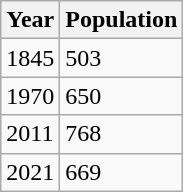<table class=wikitable>
<tr>
<th>Year</th>
<th>Population</th>
</tr>
<tr>
<td>1845</td>
<td>503</td>
</tr>
<tr>
<td>1970</td>
<td>650</td>
</tr>
<tr>
<td>2011</td>
<td>768</td>
</tr>
<tr>
<td>2021</td>
<td>669</td>
</tr>
</table>
